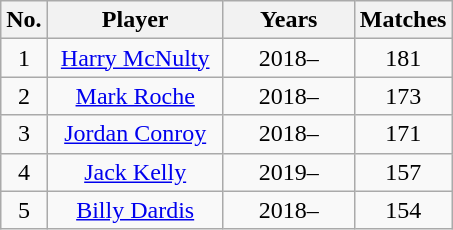<table class="wikitable" style="text-align: center;">
<tr>
<th>No.</th>
<th width=110>Player</th>
<th width=80>Years</th>
<th width=48>Matches</th>
</tr>
<tr>
<td align="center">1</td>
<td><a href='#'>Harry McNulty</a></td>
<td>2018–</td>
<td align="center">181</td>
</tr>
<tr>
<td align="center">2</td>
<td><a href='#'>Mark Roche</a></td>
<td>2018–</td>
<td align="center">173</td>
</tr>
<tr>
<td align="center">3</td>
<td><a href='#'>Jordan Conroy</a></td>
<td>2018–</td>
<td align="center">171</td>
</tr>
<tr>
<td align="center">4</td>
<td><a href='#'>Jack Kelly</a></td>
<td>2019–</td>
<td align="center">157</td>
</tr>
<tr>
<td align="center">5</td>
<td><a href='#'>Billy Dardis</a></td>
<td>2018–</td>
<td>154</td>
</tr>
</table>
